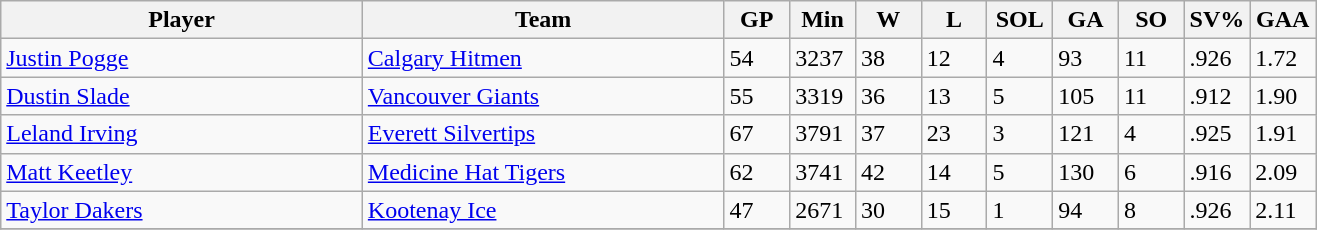<table class="wikitable">
<tr>
<th bgcolor="#DDDDFF" width="27.5%">Player</th>
<th bgcolor="#DDDDFF" width="27.5%">Team</th>
<th bgcolor="#DDDDFF" width="5%">GP</th>
<th bgcolor="#DDDDFF" width="5%">Min</th>
<th bgcolor="#DDDDFF" width="5%">W</th>
<th bgcolor="#DDDDFF" width="5%">L</th>
<th bgcolor="#DDDDFF" width="5%">SOL</th>
<th bgcolor="#DDDDFF" width="5%">GA</th>
<th bgcolor="#DDDDFF" width="5%">SO</th>
<th bgcolor="#DDDDFF" width="5%">SV%</th>
<th bgcolor="#DDDDFF" width="5%">GAA</th>
</tr>
<tr>
<td><a href='#'>Justin Pogge</a></td>
<td><a href='#'>Calgary Hitmen</a></td>
<td>54</td>
<td>3237</td>
<td>38</td>
<td>12</td>
<td>4</td>
<td>93</td>
<td>11</td>
<td>.926</td>
<td>1.72</td>
</tr>
<tr>
<td><a href='#'>Dustin Slade</a></td>
<td><a href='#'>Vancouver Giants</a></td>
<td>55</td>
<td>3319</td>
<td>36</td>
<td>13</td>
<td>5</td>
<td>105</td>
<td>11</td>
<td>.912</td>
<td>1.90</td>
</tr>
<tr>
<td><a href='#'>Leland Irving</a></td>
<td><a href='#'>Everett Silvertips</a></td>
<td>67</td>
<td>3791</td>
<td>37</td>
<td>23</td>
<td>3</td>
<td>121</td>
<td>4</td>
<td>.925</td>
<td>1.91</td>
</tr>
<tr>
<td><a href='#'>Matt Keetley</a></td>
<td><a href='#'>Medicine Hat Tigers</a></td>
<td>62</td>
<td>3741</td>
<td>42</td>
<td>14</td>
<td>5</td>
<td>130</td>
<td>6</td>
<td>.916</td>
<td>2.09</td>
</tr>
<tr>
<td><a href='#'>Taylor Dakers</a></td>
<td><a href='#'>Kootenay Ice</a></td>
<td>47</td>
<td>2671</td>
<td>30</td>
<td>15</td>
<td>1</td>
<td>94</td>
<td>8</td>
<td>.926</td>
<td>2.11</td>
</tr>
<tr>
</tr>
</table>
